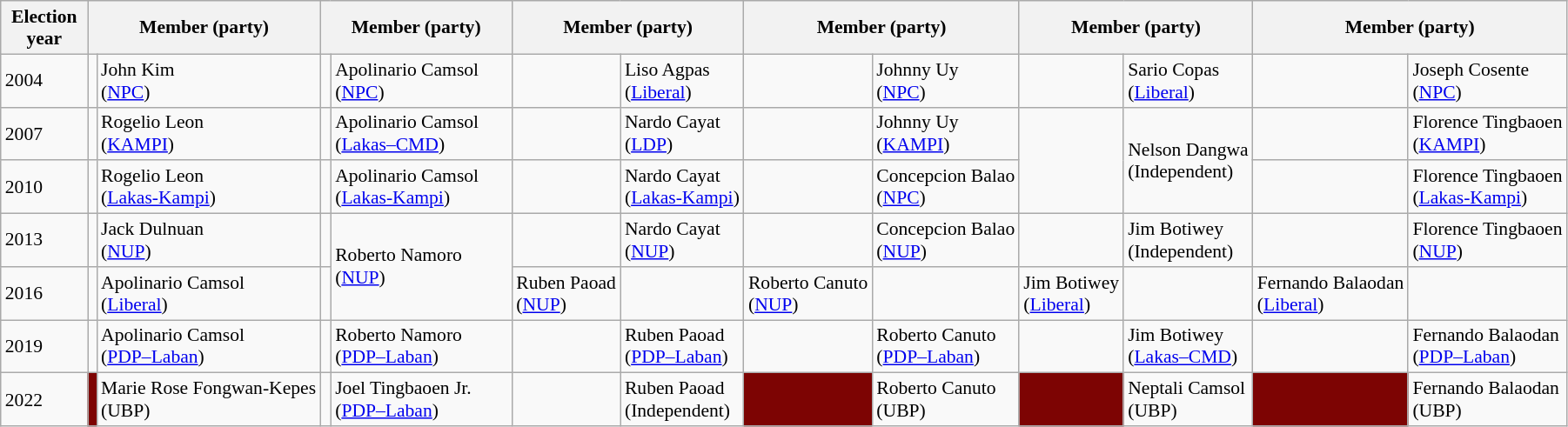<table class=wikitable style="font-size:90%">
<tr>
<th width=60px>Election<br>year</th>
<th colspan=2 width=140px>Member (party)</th>
<th colspan=2 width=140px>Member (party)</th>
<th colspan=2 width=140px>Member (party)</th>
<th colspan=2 width=140px>Member (party)</th>
<th colspan=2 width=140px>Member (party)</th>
<th colspan=2 width=140px>Member (party)</th>
</tr>
<tr>
<td>2004</td>
<td bgcolor=></td>
<td>John Kim<br>(<a href='#'>NPC</a>)</td>
<td bgcolor=></td>
<td>Apolinario Camsol<br>(<a href='#'>NPC</a>)</td>
<td bgcolor=></td>
<td>Liso Agpas<br>(<a href='#'>Liberal</a>)</td>
<td bgcolor=></td>
<td>Johnny Uy<br>(<a href='#'>NPC</a>)</td>
<td bgcolor=></td>
<td>Sario Copas<br>(<a href='#'>Liberal</a>)</td>
<td bgcolor=></td>
<td>Joseph Cosente<br>(<a href='#'>NPC</a>)</td>
</tr>
<tr>
<td>2007</td>
<td bgcolor=></td>
<td>Rogelio Leon<br>(<a href='#'>KAMPI</a>)</td>
<td bgcolor=></td>
<td>Apolinario Camsol<br>(<a href='#'>Lakas–CMD</a>)</td>
<td bgcolor=></td>
<td>Nardo Cayat<br>(<a href='#'>LDP</a>)</td>
<td bgcolor=></td>
<td>Johnny Uy<br>(<a href='#'>KAMPI</a>)</td>
<td rowspan=2 bgcolor=></td>
<td rowspan=2>Nelson Dangwa<br>(Independent)</td>
<td bgcolor=></td>
<td>Florence Tingbaoen<br>(<a href='#'>KAMPI</a>)</td>
</tr>
<tr>
<td>2010</td>
<td bgcolor=></td>
<td>Rogelio Leon<br>(<a href='#'>Lakas-Kampi</a>)</td>
<td bgcolor=></td>
<td>Apolinario Camsol<br>(<a href='#'>Lakas-Kampi</a>)</td>
<td bgcolor=></td>
<td>Nardo Cayat<br>(<a href='#'>Lakas-Kampi</a>)</td>
<td bgcolor=></td>
<td>Concepcion Balao<br>(<a href='#'>NPC</a>)</td>
<td bgcolor=></td>
<td>Florence Tingbaoen<br>(<a href='#'>Lakas-Kampi</a>)</td>
</tr>
<tr>
<td>2013</td>
<td bgcolor=></td>
<td>Jack Dulnuan<br>(<a href='#'>NUP</a>)</td>
<td bgcolor=></td>
<td rowspan=2>Roberto Namoro<br>(<a href='#'>NUP</a>)</td>
<td bgcolor=></td>
<td>Nardo Cayat<br>(<a href='#'>NUP</a>)</td>
<td bgcolor=></td>
<td>Concepcion Balao<br>(<a href='#'>NUP</a>)</td>
<td bgcolor=></td>
<td>Jim Botiwey<br>(Independent)</td>
<td bgcolor=></td>
<td>Florence Tingbaoen<br>(<a href='#'>NUP</a>)</td>
</tr>
<tr>
<td>2016</td>
<td bgcolor=></td>
<td>Apolinario Camsol<br>(<a href='#'>Liberal</a>)</td>
<td bgcolor=></td>
<td>Ruben Paoad<br>(<a href='#'>NUP</a>)</td>
<td bgcolor=></td>
<td>Roberto Canuto<br>(<a href='#'>NUP</a>)</td>
<td bgcolor=></td>
<td>Jim Botiwey<br>(<a href='#'>Liberal</a>)</td>
<td bgcolor=></td>
<td>Fernando Balaodan<br>(<a href='#'>Liberal</a>)</td>
</tr>
<tr>
<td>2019</td>
<td bgcolor=></td>
<td>Apolinario Camsol<br>(<a href='#'>PDP–Laban</a>)</td>
<td bgcolor=></td>
<td>Roberto Namoro<br>(<a href='#'>PDP–Laban</a>)</td>
<td bgcolor=></td>
<td>Ruben Paoad<br>(<a href='#'>PDP–Laban</a>)</td>
<td bgcolor=></td>
<td>Roberto Canuto<br>(<a href='#'>PDP–Laban</a>)</td>
<td bgcolor=></td>
<td>Jim Botiwey<br>(<a href='#'>Lakas–CMD</a>)</td>
<td bgcolor=></td>
<td>Fernando Balaodan<br>(<a href='#'>PDP–Laban</a>)</td>
</tr>
<tr>
<td>2022</td>
<td bgcolor=7D0403></td>
<td>Marie Rose Fongwan-Kepes<br>(UBP)</td>
<td bgcolor=></td>
<td>Joel Tingbaoen Jr.<br>(<a href='#'>PDP–Laban</a>)</td>
<td bgcolor=></td>
<td>Ruben Paoad<br>(Independent)</td>
<td bgcolor=7D0403></td>
<td>Roberto Canuto<br>(UBP)</td>
<td bgcolor=7D0403></td>
<td>Neptali Camsol<br>(UBP)</td>
<td bgcolor=7D0403></td>
<td>Fernando Balaodan<br>(UBP)</td>
</tr>
</table>
